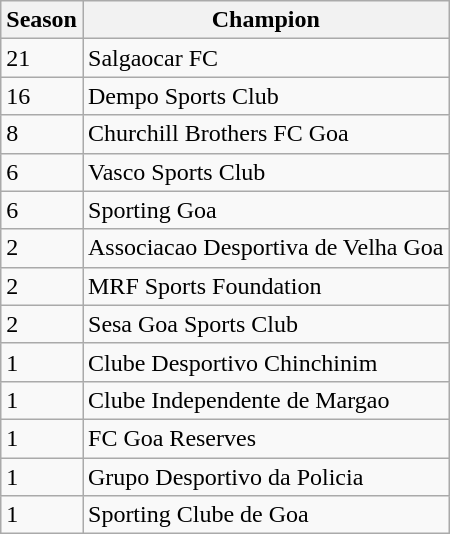<table class="wikitable" border="1">
<tr>
<th>Season</th>
<th>Champion</th>
</tr>
<tr>
<td>21</td>
<td>Salgaocar FC</td>
</tr>
<tr>
<td>16</td>
<td>Dempo Sports Club</td>
</tr>
<tr>
<td>8</td>
<td>Churchill Brothers FC Goa</td>
</tr>
<tr>
<td>6</td>
<td>Vasco Sports Club</td>
</tr>
<tr>
<td>6</td>
<td>Sporting Goa</td>
</tr>
<tr>
<td>2</td>
<td>Associacao Desportiva de Velha Goa</td>
</tr>
<tr>
<td>2</td>
<td>MRF Sports Foundation</td>
</tr>
<tr>
<td>2</td>
<td>Sesa Goa Sports Club</td>
</tr>
<tr>
<td>1</td>
<td>Clube Desportivo Chinchinim</td>
</tr>
<tr>
<td>1</td>
<td>Clube Independente de Margao</td>
</tr>
<tr>
<td>1</td>
<td>FC Goa Reserves</td>
</tr>
<tr>
<td>1</td>
<td>Grupo Desportivo da Policia</td>
</tr>
<tr>
<td>1</td>
<td>Sporting Clube de Goa</td>
</tr>
</table>
